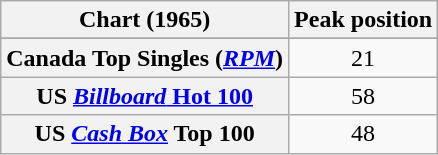<table class="wikitable sortable plainrowheaders" style="text-align:center;">
<tr>
<th scope="col">Chart (1965)</th>
<th scope="col">Peak position</th>
</tr>
<tr>
</tr>
<tr>
<th scope="row">Canada Top Singles (<em><a href='#'>RPM</a></em>)</th>
<td align="center">21</td>
</tr>
<tr>
<th scope="row">US <a href='#'><em>Billboard</em> Hot 100</a></th>
<td align="center">58</td>
</tr>
<tr>
<th scope="row">US <a href='#'><em>Cash Box</em></a> Top 100</th>
<td align="center">48</td>
</tr>
</table>
